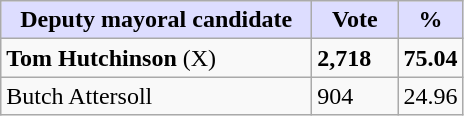<table class="wikitable">
<tr>
<th style="background:#ddf; width:200px;">Deputy mayoral candidate</th>
<th style="background:#ddf; width:50px;">Vote</th>
<th style="background:#ddf; width:30px;">%</th>
</tr>
<tr>
<td><strong>Tom Hutchinson</strong> (X)</td>
<td><strong>2,718</strong></td>
<td><strong>75.04</strong></td>
</tr>
<tr>
<td>Butch Attersoll</td>
<td>904</td>
<td>24.96</td>
</tr>
</table>
